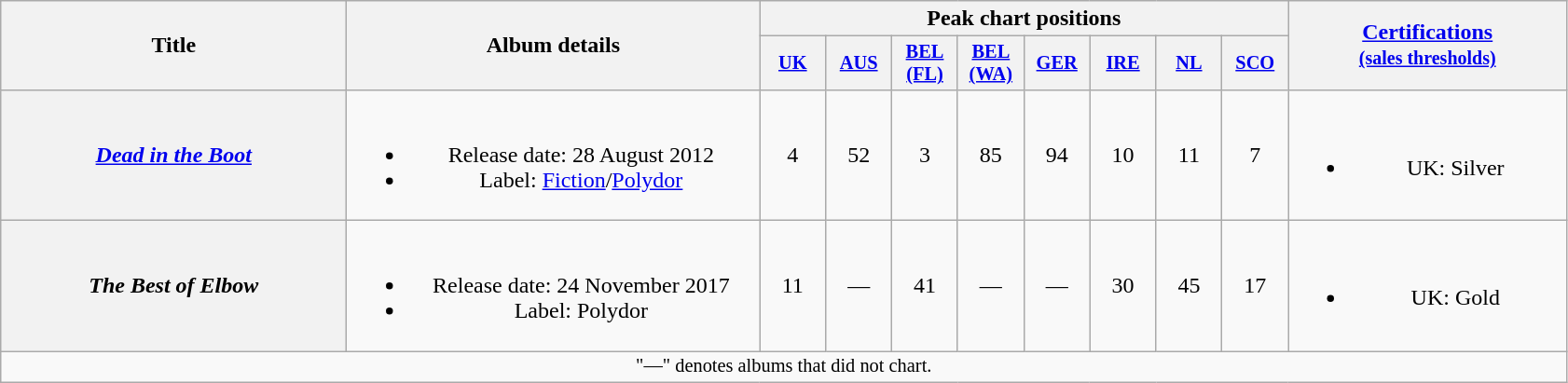<table class="wikitable plainrowheaders" style="text-align:center;">
<tr>
<th scope="col" rowspan="2" style="width:15em;">Title</th>
<th scope="col" rowspan="2" style="width:18em;">Album details</th>
<th scope="col" colspan="8">Peak chart positions</th>
<th scope="col" rowspan="2" style="width:12em;"><a href='#'>Certifications</a><br><small><a href='#'>(sales thresholds)</a></small></th>
</tr>
<tr>
<th scope="col" style="width:3em;font-size:85%;"><a href='#'>UK</a><br></th>
<th scope="col" style="width:3em;font-size:85%;"><a href='#'>AUS</a><br></th>
<th scope="col" style="width:3em;font-size:85%;"><a href='#'>BEL<br>(FL)</a><br></th>
<th scope="col" style="width:3em;font-size:85%;"><a href='#'>BEL<br>(WA)</a><br></th>
<th scope="col" style="width:3em;font-size:85%;"><a href='#'>GER</a><br></th>
<th scope="col" style="width:3em;font-size:85%;"><a href='#'>IRE</a><br></th>
<th scope="col" style="width:3em;font-size:85%;"><a href='#'>NL</a><br></th>
<th scope="col" style="width:3em;font-size:85%;"><a href='#'>SCO</a><br></th>
</tr>
<tr>
<th scope="row"><em><a href='#'>Dead in the Boot</a></em></th>
<td><br><ul><li>Release date: 28 August 2012</li><li>Label: <a href='#'>Fiction</a>/<a href='#'>Polydor</a></li></ul></td>
<td>4</td>
<td>52</td>
<td>3</td>
<td>85</td>
<td>94</td>
<td>10</td>
<td>11</td>
<td>7</td>
<td><br><ul><li>UK: Silver</li></ul></td>
</tr>
<tr>
<th scope="row"><em>The Best of Elbow</em></th>
<td><br><ul><li>Release date: 24 November 2017</li><li>Label: Polydor</li></ul></td>
<td>11</td>
<td>—</td>
<td>41</td>
<td>—</td>
<td>—</td>
<td>30</td>
<td>45</td>
<td>17</td>
<td><br><ul><li>UK: Gold</li></ul></td>
</tr>
<tr>
<td colspan="14" style="text-align:center; font-size:85%;">"—" denotes albums that did not chart.</td>
</tr>
</table>
